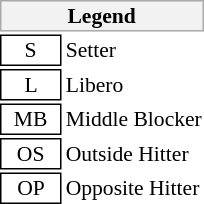<table class="toccolours" style="margin-left: 50px; font-size: 90%; white-space: nowrap; valign: middle;">
<tr>
<th colspan="6" style="background-color: #F2F2F2; border: 1px solid #AAAAAA;">Legend</th>
</tr>
<tr>
<td style="border: 1px solid black;" align=center>  S  </td>
<td>Setter</td>
</tr>
<tr>
<td style="border: 1px solid black;" align=center>  L  </td>
<td>Libero</td>
</tr>
<tr>
<td style="border: 1px solid black;" align=center>  MB  </td>
<td>Middle Blocker</td>
</tr>
<tr>
<td style="border: 1px solid black;" align=center>  OS  </td>
<td>Outside Hitter</td>
</tr>
<tr>
<td style="border: 1px solid black;" align=center>  OP  </td>
<td>Opposite Hitter</td>
</tr>
<tr>
</tr>
</table>
